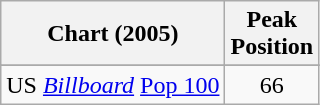<table class="wikitable sortable">
<tr>
<th align="left">Chart (2005)</th>
<th align="center">Peak<br>Position</th>
</tr>
<tr>
</tr>
<tr>
</tr>
<tr>
<td align="left">US <em><a href='#'>Billboard</a></em> <a href='#'>Pop 100</a></td>
<td align="center">66</td>
</tr>
</table>
